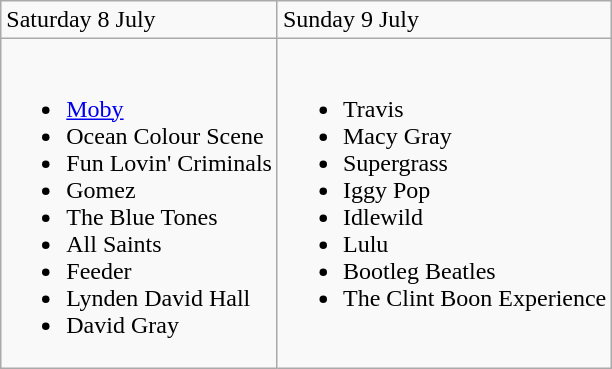<table class="wikitable">
<tr>
<td>Saturday 8 July</td>
<td>Sunday 9 July</td>
</tr>
<tr valign="top">
<td><br><ul><li><a href='#'>Moby</a></li><li>Ocean Colour Scene</li><li>Fun Lovin' Criminals</li><li>Gomez</li><li>The Blue Tones</li><li>All Saints</li><li>Feeder</li><li>Lynden David Hall</li><li>David Gray</li></ul></td>
<td><br><ul><li>Travis</li><li>Macy Gray</li><li>Supergrass</li><li>Iggy Pop</li><li>Idlewild</li><li>Lulu</li><li>Bootleg Beatles</li><li>The Clint Boon Experience</li></ul></td>
</tr>
</table>
